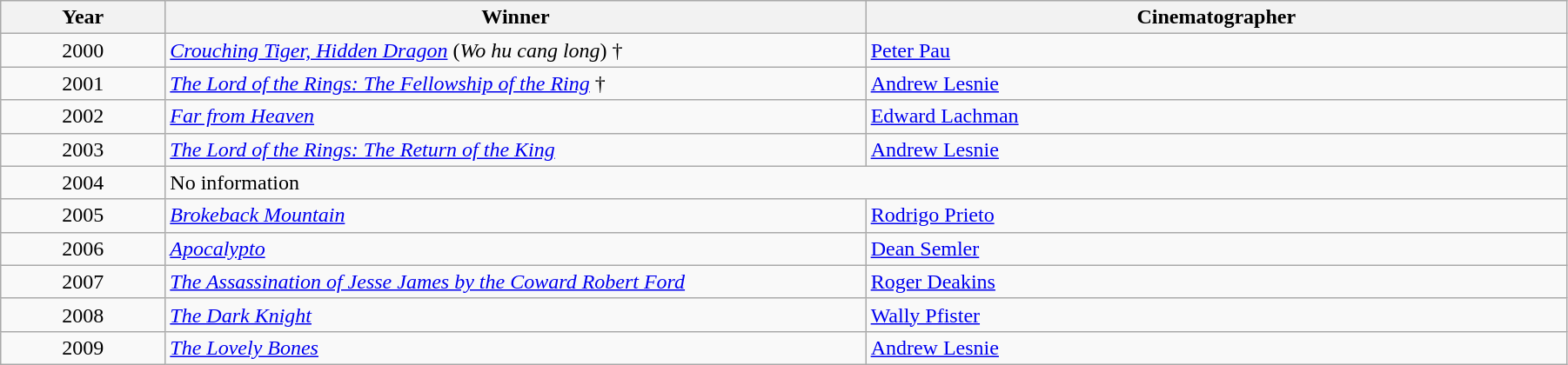<table class="wikitable" width="95%" cellpadding="5">
<tr>
<th width="100">Year</th>
<th width="450">Winner</th>
<th width="450">Cinematographer</th>
</tr>
<tr>
<td style="text-align:center;">2000</td>
<td><em><a href='#'>Crouching Tiger, Hidden Dragon</a></em> (<em>Wo hu cang long</em>) †</td>
<td><a href='#'>Peter Pau</a></td>
</tr>
<tr>
<td style="text-align:center;">2001</td>
<td><em><a href='#'>The Lord of the Rings: The Fellowship of the Ring</a></em> †</td>
<td><a href='#'>Andrew Lesnie</a></td>
</tr>
<tr>
<td style="text-align:center;">2002</td>
<td><em><a href='#'>Far from Heaven</a></em></td>
<td><a href='#'>Edward Lachman</a></td>
</tr>
<tr>
<td style="text-align:center;">2003</td>
<td><em><a href='#'>The Lord of the Rings: The Return of the King</a></em></td>
<td><a href='#'>Andrew Lesnie</a></td>
</tr>
<tr>
<td style="text-align:center;">2004</td>
<td colspan="2">No information</td>
</tr>
<tr>
<td style="text-align:center;">2005</td>
<td><em><a href='#'>Brokeback Mountain</a></em></td>
<td><a href='#'>Rodrigo Prieto</a></td>
</tr>
<tr>
<td style="text-align:center;">2006</td>
<td><em><a href='#'>Apocalypto</a></em></td>
<td><a href='#'>Dean Semler</a></td>
</tr>
<tr>
<td style="text-align:center;">2007</td>
<td><em><a href='#'>The Assassination of Jesse James by the Coward Robert Ford</a></em></td>
<td><a href='#'>Roger Deakins</a></td>
</tr>
<tr>
<td style="text-align:center;">2008</td>
<td><em><a href='#'>The Dark Knight</a></em></td>
<td><a href='#'>Wally Pfister</a></td>
</tr>
<tr>
<td style="text-align:center;">2009</td>
<td><em><a href='#'>The Lovely Bones</a></em></td>
<td><a href='#'>Andrew Lesnie</a></td>
</tr>
</table>
